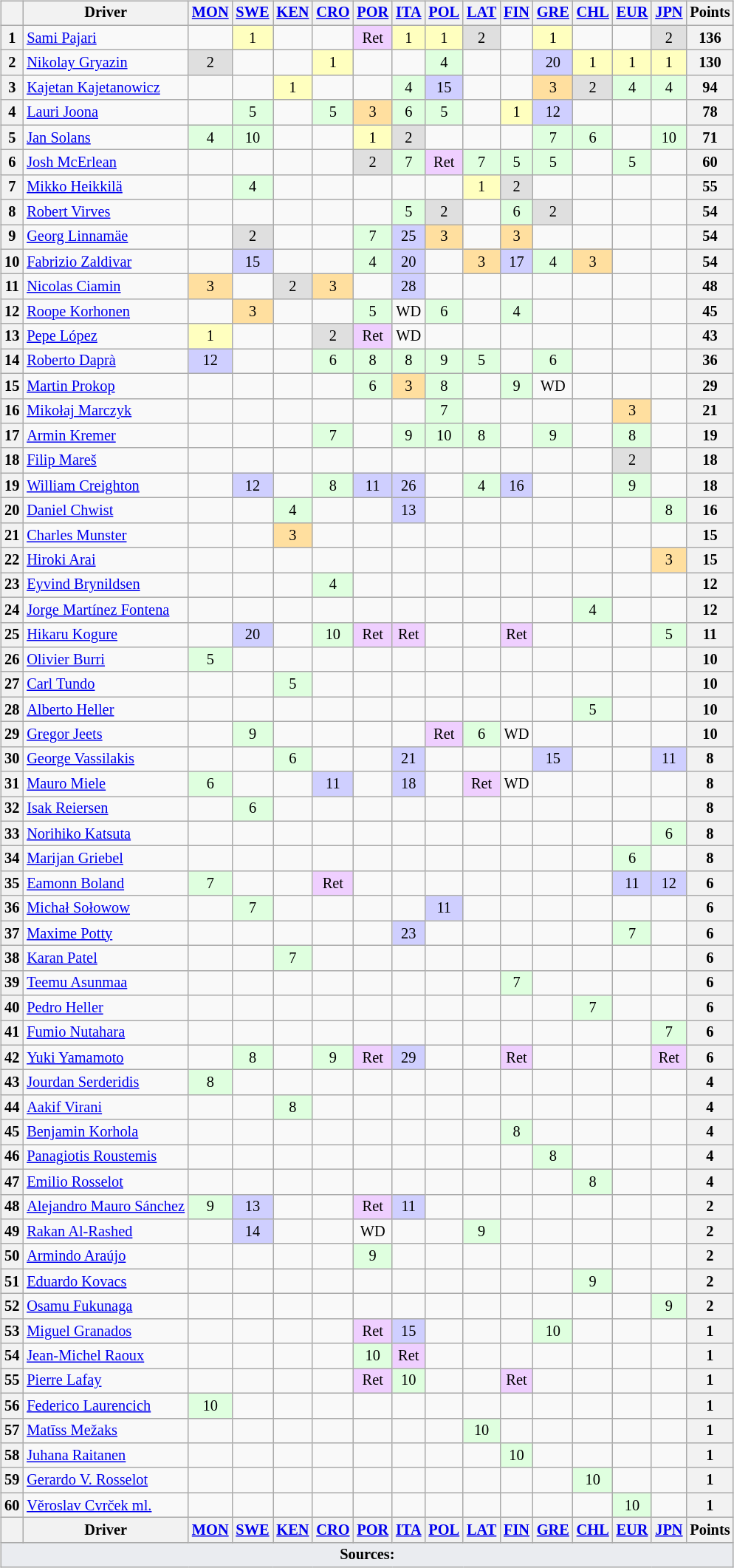<table>
<tr>
<td valign="top"><br><table class="wikitable" style="font-size: 85%; text-align: center">
<tr valign="top">
<th valign="middle"></th>
<th valign="middle">Driver</th>
<th><a href='#'>MON</a><br></th>
<th><a href='#'>SWE</a><br></th>
<th><a href='#'>KEN</a><br></th>
<th><a href='#'>CRO</a><br></th>
<th><a href='#'>POR</a><br></th>
<th><a href='#'>ITA</a><br></th>
<th><a href='#'>POL</a><br></th>
<th><a href='#'>LAT</a><br></th>
<th><a href='#'>FIN</a><br></th>
<th><a href='#'>GRE</a><br></th>
<th><a href='#'>CHL</a><br></th>
<th><a href='#'>EUR</a><br></th>
<th><a href='#'>JPN</a><br></th>
<th valign="middle">Points</th>
</tr>
<tr>
<th>1</th>
<td align="left"> <a href='#'>Sami Pajari</a></td>
<td></td>
<td style="background:#ffffbf">1</td>
<td></td>
<td></td>
<td style="background:#efcfff">Ret</td>
<td style="background:#ffffbf">1</td>
<td style="background:#ffffbf">1</td>
<td style="background:#dfdfdf">2</td>
<td></td>
<td style="background:#ffffbf">1</td>
<td></td>
<td></td>
<td style="background:#dfdfdf">2</td>
<th>136</th>
</tr>
<tr>
<th>2</th>
<td align="left"> <a href='#'>Nikolay Gryazin</a></td>
<td style="background:#dfdfdf">2</td>
<td></td>
<td></td>
<td style="background:#ffffbf">1</td>
<td></td>
<td></td>
<td style="background:#dfffdf">4</td>
<td></td>
<td></td>
<td style="background:#cfcfff">20</td>
<td style="background:#ffffbf">1</td>
<td style="background:#ffffbf">1</td>
<td style="background:#ffffbf">1</td>
<th>130</th>
</tr>
<tr>
<th>3</th>
<td align="left"> <a href='#'>Kajetan Kajetanowicz</a></td>
<td></td>
<td></td>
<td style="background:#ffffbf">1</td>
<td></td>
<td></td>
<td style="background:#dfffdf">4</td>
<td style="background:#cfcfff">15</td>
<td></td>
<td></td>
<td style="background:#ffdf9f">3</td>
<td style="background:#dfdfdf">2</td>
<td style="background:#dfffdf">4</td>
<td style="background:#dfffdf">4</td>
<th>94</th>
</tr>
<tr>
<th>4</th>
<td align="left"> <a href='#'>Lauri Joona</a></td>
<td></td>
<td style="background:#dfffdf">5</td>
<td></td>
<td style="background:#dfffdf">5</td>
<td style="background:#ffdf9f">3</td>
<td style="background:#dfffdf">6</td>
<td style="background:#dfffdf">5</td>
<td></td>
<td style="background:#ffffbf">1</td>
<td style="background:#cfcfff">12</td>
<td></td>
<td></td>
<td></td>
<th>78</th>
</tr>
<tr>
<th>5</th>
<td align="left"> <a href='#'>Jan Solans</a></td>
<td style="background:#dfffdf">4</td>
<td style="background:#dfffdf">10</td>
<td></td>
<td></td>
<td style="background:#ffffbf">1</td>
<td style="background:#dfdfdf">2</td>
<td></td>
<td></td>
<td></td>
<td style="background:#dfffdf">7</td>
<td style="background:#dfffdf">6</td>
<td></td>
<td style="background:#dfffdf">10</td>
<th>71</th>
</tr>
<tr>
<th>6</th>
<td align="left"> <a href='#'>Josh McErlean</a></td>
<td></td>
<td></td>
<td></td>
<td></td>
<td style="background:#dfdfdf">2</td>
<td style="background:#dfffdf">7</td>
<td style="background:#efcfff">Ret</td>
<td style="background:#dfffdf">7</td>
<td style="background:#dfffdf">5</td>
<td style="background:#dfffdf">5</td>
<td></td>
<td style="background:#dfffdf">5</td>
<td></td>
<th>60</th>
</tr>
<tr>
<th>7</th>
<td align="left"> <a href='#'>Mikko Heikkilä</a></td>
<td></td>
<td style="background:#dfffdf">4</td>
<td></td>
<td></td>
<td></td>
<td></td>
<td></td>
<td style="background:#ffffbf">1</td>
<td style="background:#dfdfdf">2</td>
<td></td>
<td></td>
<td></td>
<td></td>
<th>55</th>
</tr>
<tr>
<th>8</th>
<td align="left"> <a href='#'>Robert Virves</a></td>
<td></td>
<td></td>
<td></td>
<td></td>
<td></td>
<td style="background:#dfffdf">5</td>
<td style="background:#dfdfdf">2</td>
<td></td>
<td style="background:#dfffdf">6</td>
<td style="background:#dfdfdf">2</td>
<td></td>
<td></td>
<td></td>
<th>54</th>
</tr>
<tr>
<th>9</th>
<td align="left"> <a href='#'>Georg Linnamäe</a></td>
<td></td>
<td style="background:#dfdfdf">2</td>
<td></td>
<td></td>
<td style="background:#dfffdf">7</td>
<td style="background:#cfcfff">25</td>
<td style="background:#ffdf9f">3</td>
<td></td>
<td style="background:#ffdf9f">3</td>
<td></td>
<td></td>
<td></td>
<td></td>
<th>54</th>
</tr>
<tr>
<th>10</th>
<td align="left"> <a href='#'>Fabrizio Zaldivar</a></td>
<td></td>
<td style="background:#cfcfff">15</td>
<td></td>
<td></td>
<td style="background:#dfffdf">4</td>
<td style="background:#cfcfff">20</td>
<td></td>
<td style="background:#ffdf9f">3</td>
<td style="background:#cfcfff">17</td>
<td style="background:#dfffdf">4</td>
<td style="background:#ffdf9f">3</td>
<td></td>
<td></td>
<th>54</th>
</tr>
<tr>
<th>11</th>
<td align="left"> <a href='#'>Nicolas Ciamin</a></td>
<td style="background:#ffdf9f">3</td>
<td></td>
<td style="background:#dfdfdf">2</td>
<td style="background:#ffdf9f">3</td>
<td></td>
<td style="background:#cfcfff">28</td>
<td></td>
<td></td>
<td></td>
<td></td>
<td></td>
<td></td>
<td></td>
<th>48</th>
</tr>
<tr>
<th>12</th>
<td align="left"> <a href='#'>Roope Korhonen</a></td>
<td></td>
<td style="background:#ffdf9f">3</td>
<td></td>
<td></td>
<td style="background:#dfffdf">5</td>
<td>WD</td>
<td style="background:#dfffdf">6</td>
<td></td>
<td style="background:#dfffdf">4</td>
<td></td>
<td></td>
<td></td>
<td></td>
<th>45</th>
</tr>
<tr>
<th>13</th>
<td align="left"> <a href='#'>Pepe López</a></td>
<td style="background:#ffffbf">1</td>
<td></td>
<td></td>
<td style="background:#dfdfdf">2</td>
<td style="background:#efcfff">Ret</td>
<td>WD</td>
<td></td>
<td></td>
<td></td>
<td></td>
<td></td>
<td></td>
<td></td>
<th>43</th>
</tr>
<tr>
<th>14</th>
<td align="left"> <a href='#'>Roberto Daprà</a></td>
<td style="background:#cfcfff">12</td>
<td></td>
<td></td>
<td style="background:#dfffdf">6</td>
<td style="background:#dfffdf">8</td>
<td style="background:#dfffdf">8</td>
<td style="background:#dfffdf">9</td>
<td style="background:#dfffdf">5</td>
<td></td>
<td style="background:#dfffdf">6</td>
<td></td>
<td></td>
<td></td>
<th>36</th>
</tr>
<tr>
<th>15</th>
<td align="left"> <a href='#'>Martin Prokop</a></td>
<td></td>
<td></td>
<td></td>
<td></td>
<td style="background:#dfffdf">6</td>
<td style="background:#ffdf9f">3</td>
<td style="background:#dfffdf">8</td>
<td></td>
<td style="background:#dfffdf">9</td>
<td>WD</td>
<td></td>
<td></td>
<td></td>
<th>29</th>
</tr>
<tr>
<th>16</th>
<td align="left"> <a href='#'>Mikołaj Marczyk</a></td>
<td></td>
<td></td>
<td></td>
<td></td>
<td></td>
<td></td>
<td style="background:#dfffdf">7</td>
<td></td>
<td></td>
<td></td>
<td></td>
<td style="background:#ffdf9f">3</td>
<td></td>
<th>21</th>
</tr>
<tr>
<th>17</th>
<td align="left"> <a href='#'>Armin Kremer</a></td>
<td></td>
<td></td>
<td></td>
<td style="background:#dfffdf">7</td>
<td></td>
<td style="background:#dfffdf">9</td>
<td style="background:#dfffdf">10</td>
<td style="background:#dfffdf">8</td>
<td></td>
<td style="background:#dfffdf">9</td>
<td></td>
<td style="background:#dfffdf">8</td>
<td></td>
<th>19</th>
</tr>
<tr>
<th>18</th>
<td align="left"> <a href='#'>Filip Mareš</a></td>
<td></td>
<td></td>
<td></td>
<td></td>
<td></td>
<td></td>
<td></td>
<td></td>
<td></td>
<td></td>
<td></td>
<td style="background:#dfdfdf">2</td>
<td></td>
<th>18</th>
</tr>
<tr>
<th>19</th>
<td align="left"> <a href='#'>William Creighton</a></td>
<td></td>
<td style="background:#cfcfff">12</td>
<td></td>
<td style="background:#dfffdf">8</td>
<td style="background:#cfcfff">11</td>
<td style="background:#cfcfff">26</td>
<td></td>
<td style="background:#dfffdf">4</td>
<td style="background:#cfcfff">16</td>
<td></td>
<td></td>
<td style="background:#dfffdf">9</td>
<td></td>
<th>18</th>
</tr>
<tr>
<th>20</th>
<td align="left"> <a href='#'>Daniel Chwist</a></td>
<td></td>
<td></td>
<td style="background:#dfffdf">4</td>
<td></td>
<td></td>
<td style="background:#cfcfff">13</td>
<td></td>
<td></td>
<td></td>
<td></td>
<td></td>
<td></td>
<td style="background:#dfffdf">8</td>
<th>16</th>
</tr>
<tr>
<th>21</th>
<td align="left"> <a href='#'>Charles Munster</a></td>
<td></td>
<td></td>
<td style="background:#ffdf9f">3</td>
<td></td>
<td></td>
<td></td>
<td></td>
<td></td>
<td></td>
<td></td>
<td></td>
<td></td>
<td></td>
<th>15</th>
</tr>
<tr>
<th>22</th>
<td align="left"> <a href='#'>Hiroki Arai</a></td>
<td></td>
<td></td>
<td></td>
<td></td>
<td></td>
<td></td>
<td></td>
<td></td>
<td></td>
<td></td>
<td></td>
<td></td>
<td style="background:#ffdf9f">3</td>
<th>15</th>
</tr>
<tr>
<th>23</th>
<td align="left"> <a href='#'>Eyvind Brynildsen</a></td>
<td></td>
<td></td>
<td></td>
<td style="background:#dfffdf">4</td>
<td></td>
<td></td>
<td></td>
<td></td>
<td></td>
<td></td>
<td></td>
<td></td>
<td></td>
<th>12</th>
</tr>
<tr>
<th>24</th>
<td align="left"> <a href='#'>Jorge Martínez Fontena</a></td>
<td></td>
<td></td>
<td></td>
<td></td>
<td></td>
<td></td>
<td></td>
<td></td>
<td></td>
<td></td>
<td style="background:#dfffdf">4</td>
<td></td>
<td></td>
<th>12</th>
</tr>
<tr>
<th>25</th>
<td align="left"> <a href='#'>Hikaru Kogure</a></td>
<td></td>
<td style="background:#cfcfff">20</td>
<td></td>
<td style="background:#dfffdf">10</td>
<td style="background:#efcfff">Ret</td>
<td style="background:#efcfff">Ret</td>
<td></td>
<td></td>
<td style="background:#efcfff">Ret</td>
<td></td>
<td></td>
<td></td>
<td style="background:#dfffdf">5</td>
<th>11</th>
</tr>
<tr>
<th>26</th>
<td align="left"> <a href='#'>Olivier Burri</a></td>
<td style="background:#dfffdf">5</td>
<td></td>
<td></td>
<td></td>
<td></td>
<td></td>
<td></td>
<td></td>
<td></td>
<td></td>
<td></td>
<td></td>
<td></td>
<th>10</th>
</tr>
<tr>
<th>27</th>
<td align="left"> <a href='#'>Carl Tundo</a></td>
<td></td>
<td></td>
<td style="background:#dfffdf">5</td>
<td></td>
<td></td>
<td></td>
<td></td>
<td></td>
<td></td>
<td></td>
<td></td>
<td></td>
<td></td>
<th>10</th>
</tr>
<tr>
<th>28</th>
<td align="left"> <a href='#'>Alberto Heller</a></td>
<td></td>
<td></td>
<td></td>
<td></td>
<td></td>
<td></td>
<td></td>
<td></td>
<td></td>
<td></td>
<td style="background:#dfffdf">5</td>
<td></td>
<td></td>
<th>10</th>
</tr>
<tr>
<th>29</th>
<td align="left"> <a href='#'>Gregor Jeets</a></td>
<td></td>
<td style="background:#dfffdf">9</td>
<td></td>
<td></td>
<td></td>
<td></td>
<td style="background:#efcfff">Ret</td>
<td style="background:#dfffdf">6</td>
<td>WD</td>
<td></td>
<td></td>
<td></td>
<td></td>
<th>10</th>
</tr>
<tr>
<th>30</th>
<td align="left"> <a href='#'>George Vassilakis</a></td>
<td></td>
<td></td>
<td style="background:#dfffdf">6</td>
<td></td>
<td></td>
<td style="background:#cfcfff">21</td>
<td></td>
<td></td>
<td></td>
<td style="background:#cfcfff">15</td>
<td></td>
<td></td>
<td style="background:#cfcfff">11</td>
<th>8</th>
</tr>
<tr>
<th>31</th>
<td align="left"> <a href='#'>Mauro Miele</a></td>
<td style="background:#dfffdf">6</td>
<td></td>
<td></td>
<td style="background:#cfcfff">11</td>
<td></td>
<td style="background:#cfcfff">18</td>
<td></td>
<td style="background:#efcfff">Ret</td>
<td>WD</td>
<td></td>
<td></td>
<td></td>
<td></td>
<th>8</th>
</tr>
<tr>
<th>32</th>
<td align="left"> <a href='#'>Isak Reiersen</a></td>
<td></td>
<td style="background:#dfffdf">6</td>
<td></td>
<td></td>
<td></td>
<td></td>
<td></td>
<td></td>
<td></td>
<td></td>
<td></td>
<td></td>
<td></td>
<th>8</th>
</tr>
<tr>
<th>33</th>
<td align="left"> <a href='#'>Norihiko Katsuta</a></td>
<td></td>
<td></td>
<td></td>
<td></td>
<td></td>
<td></td>
<td></td>
<td></td>
<td></td>
<td></td>
<td></td>
<td></td>
<td style="background:#dfffdf">6</td>
<th>8</th>
</tr>
<tr>
<th>34</th>
<td align="left"> <a href='#'>Marijan Griebel</a></td>
<td></td>
<td></td>
<td></td>
<td></td>
<td></td>
<td></td>
<td></td>
<td></td>
<td></td>
<td></td>
<td></td>
<td style="background:#dfffdf">6</td>
<td></td>
<th>8</th>
</tr>
<tr>
<th>35</th>
<td align="left"> <a href='#'>Eamonn Boland</a></td>
<td style="background:#dfffdf">7</td>
<td></td>
<td></td>
<td style="background:#efcfff">Ret</td>
<td></td>
<td></td>
<td></td>
<td></td>
<td></td>
<td></td>
<td></td>
<td style="background:#cfcfff">11</td>
<td style="background:#cfcfff">12</td>
<th>6</th>
</tr>
<tr>
<th>36</th>
<td align="left"> <a href='#'>Michał Sołowow</a></td>
<td></td>
<td style="background:#dfffdf">7</td>
<td></td>
<td></td>
<td></td>
<td></td>
<td style="background:#cfcfff">11</td>
<td></td>
<td></td>
<td></td>
<td></td>
<td></td>
<td></td>
<th>6</th>
</tr>
<tr>
<th>37</th>
<td align="left"> <a href='#'>Maxime Potty</a></td>
<td></td>
<td></td>
<td></td>
<td></td>
<td></td>
<td style="background:#cfcfff">23</td>
<td></td>
<td></td>
<td></td>
<td></td>
<td></td>
<td style="background:#dfffdf">7</td>
<td></td>
<th>6</th>
</tr>
<tr>
<th>38</th>
<td align="left"> <a href='#'>Karan Patel</a></td>
<td></td>
<td></td>
<td style="background:#dfffdf">7</td>
<td></td>
<td></td>
<td></td>
<td></td>
<td></td>
<td></td>
<td></td>
<td></td>
<td></td>
<td></td>
<th>6</th>
</tr>
<tr>
<th>39</th>
<td align="left"> <a href='#'>Teemu Asunmaa</a></td>
<td></td>
<td></td>
<td></td>
<td></td>
<td></td>
<td></td>
<td></td>
<td></td>
<td style="background:#dfffdf">7</td>
<td></td>
<td></td>
<td></td>
<td></td>
<th>6</th>
</tr>
<tr>
<th>40</th>
<td align="left"> <a href='#'>Pedro Heller</a></td>
<td></td>
<td></td>
<td></td>
<td></td>
<td></td>
<td></td>
<td></td>
<td></td>
<td></td>
<td></td>
<td style="background:#dfffdf">7</td>
<td></td>
<td></td>
<th>6</th>
</tr>
<tr>
<th>41</th>
<td align="left"> <a href='#'>Fumio Nutahara</a></td>
<td></td>
<td></td>
<td></td>
<td></td>
<td></td>
<td></td>
<td></td>
<td></td>
<td></td>
<td></td>
<td></td>
<td></td>
<td style="background:#dfffdf">7</td>
<th>6</th>
</tr>
<tr>
<th>42</th>
<td align="left"> <a href='#'>Yuki Yamamoto</a></td>
<td></td>
<td style="background:#dfffdf">8</td>
<td></td>
<td style="background:#dfffdf">9</td>
<td style="background:#efcfff">Ret</td>
<td style="background:#cfcfff">29</td>
<td></td>
<td></td>
<td style="background:#efcfff">Ret</td>
<td></td>
<td></td>
<td></td>
<td style="background:#efcfff">Ret</td>
<th>6</th>
</tr>
<tr>
<th>43</th>
<td align="left"> <a href='#'>Jourdan Serderidis</a></td>
<td style="background:#dfffdf">8</td>
<td></td>
<td></td>
<td></td>
<td></td>
<td></td>
<td></td>
<td></td>
<td></td>
<td></td>
<td></td>
<td></td>
<td></td>
<th>4</th>
</tr>
<tr>
<th>44</th>
<td align="left"> <a href='#'>Aakif Virani</a></td>
<td></td>
<td></td>
<td style="background:#dfffdf">8</td>
<td></td>
<td></td>
<td></td>
<td></td>
<td></td>
<td></td>
<td></td>
<td></td>
<td></td>
<td></td>
<th>4</th>
</tr>
<tr>
<th>45</th>
<td align="left"> <a href='#'>Benjamin Korhola</a></td>
<td></td>
<td></td>
<td></td>
<td></td>
<td></td>
<td></td>
<td></td>
<td></td>
<td style="background:#dfffdf">8</td>
<td></td>
<td></td>
<td></td>
<td></td>
<th>4</th>
</tr>
<tr>
<th>46</th>
<td align="left"> <a href='#'>Panagiotis Roustemis</a></td>
<td></td>
<td></td>
<td></td>
<td></td>
<td></td>
<td></td>
<td></td>
<td></td>
<td></td>
<td style="background:#dfffdf">8</td>
<td></td>
<td></td>
<td></td>
<th>4</th>
</tr>
<tr>
<th>47</th>
<td align="left"> <a href='#'>Emilio Rosselot</a></td>
<td></td>
<td></td>
<td></td>
<td></td>
<td></td>
<td></td>
<td></td>
<td></td>
<td></td>
<td></td>
<td style="background:#dfffdf">8</td>
<td></td>
<td></td>
<th>4</th>
</tr>
<tr>
<th>48</th>
<td align="left"> <a href='#'>Alejandro Mauro Sánchez</a></td>
<td style="background:#dfffdf">9</td>
<td style="background:#cfcfff">13</td>
<td></td>
<td></td>
<td style="background:#efcfff">Ret</td>
<td style="background:#cfcfff">11</td>
<td></td>
<td></td>
<td></td>
<td></td>
<td></td>
<td></td>
<td></td>
<th>2</th>
</tr>
<tr>
<th>49</th>
<td align="left"> <a href='#'>Rakan Al-Rashed</a></td>
<td></td>
<td style="background:#cfcfff">14</td>
<td></td>
<td></td>
<td>WD</td>
<td></td>
<td></td>
<td style="background:#dfffdf">9</td>
<td></td>
<td></td>
<td></td>
<td></td>
<td></td>
<th>2</th>
</tr>
<tr>
<th>50</th>
<td align="left"> <a href='#'>Armindo Araújo</a></td>
<td></td>
<td></td>
<td></td>
<td></td>
<td style="background:#dfffdf">9</td>
<td></td>
<td></td>
<td></td>
<td></td>
<td></td>
<td></td>
<td></td>
<td></td>
<th>2</th>
</tr>
<tr>
<th>51</th>
<td align="left"> <a href='#'>Eduardo Kovacs</a></td>
<td></td>
<td></td>
<td></td>
<td></td>
<td></td>
<td></td>
<td></td>
<td></td>
<td></td>
<td></td>
<td style="background:#dfffdf">9</td>
<td></td>
<td></td>
<th>2</th>
</tr>
<tr>
<th>52</th>
<td align="left"> <a href='#'>Osamu Fukunaga</a></td>
<td></td>
<td></td>
<td></td>
<td></td>
<td></td>
<td></td>
<td></td>
<td></td>
<td></td>
<td></td>
<td></td>
<td></td>
<td style="background:#dfffdf">9</td>
<th>2</th>
</tr>
<tr>
<th>53</th>
<td align="left"> <a href='#'>Miguel Granados</a></td>
<td></td>
<td></td>
<td></td>
<td></td>
<td style="background:#efcfff">Ret</td>
<td style="background:#cfcfff">15</td>
<td></td>
<td></td>
<td></td>
<td style="background:#dfffdf">10</td>
<td></td>
<td></td>
<td></td>
<th>1</th>
</tr>
<tr>
<th>54</th>
<td align="left"> <a href='#'>Jean-Michel Raoux</a></td>
<td></td>
<td></td>
<td></td>
<td></td>
<td style="background:#dfffdf">10</td>
<td style="background:#efcfff">Ret</td>
<td></td>
<td></td>
<td></td>
<td></td>
<td></td>
<td></td>
<td></td>
<th>1</th>
</tr>
<tr>
<th>55</th>
<td align="left"> <a href='#'>Pierre Lafay</a></td>
<td></td>
<td></td>
<td></td>
<td></td>
<td style="background:#efcfff">Ret</td>
<td style="background:#dfffdf">10</td>
<td></td>
<td></td>
<td style="background:#efcfff">Ret</td>
<td></td>
<td></td>
<td></td>
<td></td>
<th>1</th>
</tr>
<tr>
<th>56</th>
<td align="left"> <a href='#'>Federico Laurencich</a></td>
<td style="background:#dfffdf">10</td>
<td></td>
<td></td>
<td></td>
<td></td>
<td></td>
<td></td>
<td></td>
<td></td>
<td></td>
<td></td>
<td></td>
<td></td>
<th>1</th>
</tr>
<tr>
<th>57</th>
<td align="left"> <a href='#'>Matīss Mežaks</a></td>
<td></td>
<td></td>
<td></td>
<td></td>
<td></td>
<td></td>
<td></td>
<td style="background:#dfffdf">10</td>
<td></td>
<td></td>
<td></td>
<td></td>
<td></td>
<th>1</th>
</tr>
<tr>
<th>58</th>
<td align="left"> <a href='#'>Juhana Raitanen</a></td>
<td></td>
<td></td>
<td></td>
<td></td>
<td></td>
<td></td>
<td></td>
<td></td>
<td style="background:#dfffdf">10</td>
<td></td>
<td></td>
<td></td>
<td></td>
<th>1</th>
</tr>
<tr>
<th>59</th>
<td align="left"> <a href='#'>Gerardo V. Rosselot</a></td>
<td></td>
<td></td>
<td></td>
<td></td>
<td></td>
<td></td>
<td></td>
<td></td>
<td></td>
<td></td>
<td style="background:#dfffdf">10</td>
<td></td>
<td></td>
<th>1</th>
</tr>
<tr>
<th>60</th>
<td align="left"> <a href='#'>Věroslav Cvrček ml.</a></td>
<td></td>
<td></td>
<td></td>
<td></td>
<td></td>
<td></td>
<td></td>
<td></td>
<td></td>
<td></td>
<td></td>
<td style="background:#dfffdf">10</td>
<td></td>
<th>1</th>
</tr>
<tr>
<th valign="middle"></th>
<th valign="middle">Driver</th>
<th><a href='#'>MON</a><br></th>
<th><a href='#'>SWE</a><br></th>
<th><a href='#'>KEN</a><br></th>
<th><a href='#'>CRO</a><br></th>
<th><a href='#'>POR</a><br></th>
<th><a href='#'>ITA</a><br></th>
<th><a href='#'>POL</a><br></th>
<th><a href='#'>LAT</a><br></th>
<th><a href='#'>FIN</a><br></th>
<th><a href='#'>GRE</a><br></th>
<th><a href='#'>CHL</a><br></th>
<th><a href='#'>EUR</a><br></th>
<th><a href='#'>JPN</a><br></th>
<th valign="middle">Points</th>
</tr>
<tr>
<td colspan="16" style="background-color:#EAECF0;text-align:center"><strong>Sources:</strong></td>
</tr>
</table>
</td>
<td valign="top"><br></td>
</tr>
</table>
